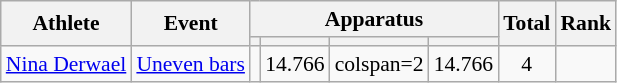<table class=wikitable style=font-size:90%;text-align:center>
<tr>
<th rowspan=2>Athlete</th>
<th rowspan=2>Event</th>
<th colspan=4>Apparatus</th>
<th rowspan=2>Total</th>
<th rowspan=2>Rank</th>
</tr>
<tr style=font-size:95%>
<th></th>
<th></th>
<th></th>
<th></th>
</tr>
<tr>
<td align=left><a href='#'>Nina Derwael</a></td>
<td align=left><a href='#'>Uneven bars</a></td>
<td></td>
<td>14.766</td>
<td>colspan=2 </td>
<td>14.766</td>
<td>4</td>
</tr>
</table>
